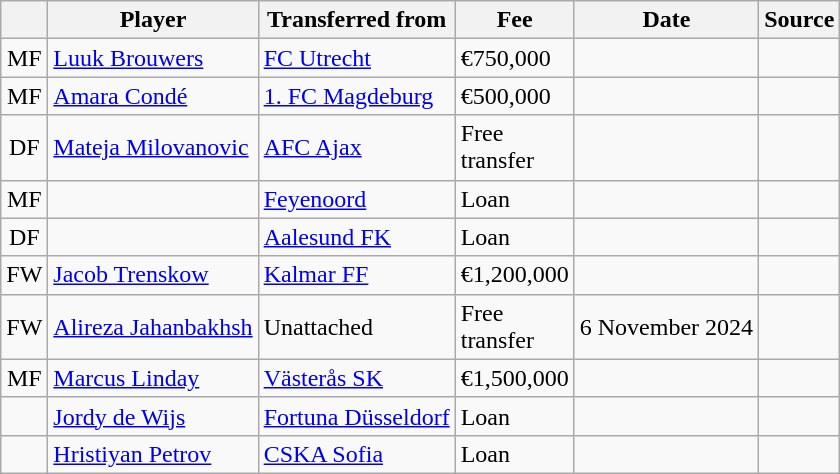<table class="wikitable plainrowheaders sortable">
<tr>
<th></th>
<th scope="col">Player</th>
<th>Transferred from</th>
<th style="width: 65px;">Fee</th>
<th scope="col">Date</th>
<th scope="col">Source</th>
</tr>
<tr>
<td align="center">MF</td>
<td> <a href='#'>Luuk Brouwers</a></td>
<td> <a href='#'>FC Utrecht</a></td>
<td>€750,000</td>
<td></td>
<td></td>
</tr>
<tr>
<td align="center">MF</td>
<td> <a href='#'>Amara Condé</a></td>
<td> <a href='#'>1. FC Magdeburg</a></td>
<td>€500,000</td>
<td></td>
<td></td>
</tr>
<tr>
<td align="center">DF</td>
<td> <a href='#'>Mateja Milovanovic</a></td>
<td> <a href='#'>AFC Ajax</a></td>
<td>Free transfer</td>
<td></td>
</tr>
<tr>
<td align="center">MF</td>
<td></td>
<td> <a href='#'>Feyenoord</a></td>
<td>Loan</td>
<td></td>
<td></td>
</tr>
<tr>
<td align="center">DF</td>
<td></td>
<td> <a href='#'>Aalesund FK</a></td>
<td>Loan</td>
<td></td>
<td></td>
</tr>
<tr>
<td align="center">FW</td>
<td> <a href='#'>Jacob Trenskow</a></td>
<td> <a href='#'>Kalmar FF</a></td>
<td>€1,200,000</td>
<td></td>
<td></td>
</tr>
<tr>
<td align="center">FW</td>
<td> <a href='#'>Alireza Jahanbakhsh</a></td>
<td>Unattached</td>
<td>Free transfer</td>
<td>6 November 2024</td>
<td></td>
</tr>
<tr>
<td align="center">MF</td>
<td> <a href='#'>Marcus Linday</a></td>
<td> <a href='#'>Västerås SK</a></td>
<td>€1,500,000</td>
<td></td>
<td></td>
</tr>
<tr>
<td align="center"></td>
<td> <a href='#'>Jordy de Wijs</a></td>
<td> <a href='#'>Fortuna Düsseldorf</a></td>
<td>Loan</td>
<td></td>
<td></td>
</tr>
<tr>
<td align="center"></td>
<td> <a href='#'>Hristiyan Petrov</a></td>
<td> <a href='#'>CSKA Sofia</a></td>
<td>Loan</td>
<td></td>
<td></td>
</tr>
</table>
